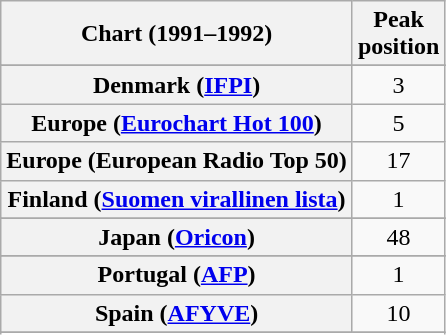<table class="wikitable sortable plainrowheaders" style="text-align:center">
<tr>
<th>Chart (1991–1992)</th>
<th>Peak<br>position</th>
</tr>
<tr>
</tr>
<tr>
</tr>
<tr>
</tr>
<tr>
<th scope=row>Denmark (<a href='#'>IFPI</a>)</th>
<td>3</td>
</tr>
<tr>
<th scope="row">Europe (<a href='#'>Eurochart Hot 100</a>)</th>
<td>5</td>
</tr>
<tr>
<th scope="row">Europe (European Radio Top 50)</th>
<td>17</td>
</tr>
<tr>
<th scope="row">Finland (<a href='#'>Suomen virallinen lista</a>)</th>
<td>1</td>
</tr>
<tr>
</tr>
<tr>
</tr>
<tr>
</tr>
<tr>
<th scope="row">Japan (<a href='#'>Oricon</a>)</th>
<td>48</td>
</tr>
<tr>
</tr>
<tr>
</tr>
<tr>
</tr>
<tr>
</tr>
<tr>
<th scope="row">Portugal (<a href='#'>AFP</a>)</th>
<td>1</td>
</tr>
<tr>
<th scope="row">Spain (<a href='#'>AFYVE</a>)</th>
<td>10</td>
</tr>
<tr>
</tr>
<tr>
</tr>
<tr>
</tr>
<tr>
</tr>
</table>
